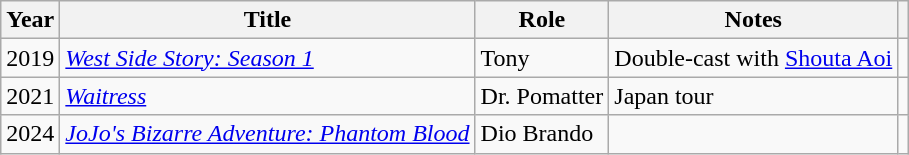<table class="wikitable sortable">
<tr>
<th>Year</th>
<th>Title</th>
<th>Role</th>
<th class="unsortable">Notes</th>
<th class="unsortable"></th>
</tr>
<tr>
<td>2019</td>
<td><em><a href='#'>West Side Story: Season 1</a></em></td>
<td>Tony</td>
<td>Double-cast with <a href='#'>Shouta Aoi</a></td>
<td></td>
</tr>
<tr>
<td>2021</td>
<td><em><a href='#'>Waitress</a></em></td>
<td>Dr. Pomatter</td>
<td>Japan tour</td>
<td></td>
</tr>
<tr>
<td>2024</td>
<td><em><a href='#'>JoJo's Bizarre Adventure: Phantom Blood</a></em></td>
<td>Dio Brando</td>
<td></td>
<td></td>
</tr>
</table>
